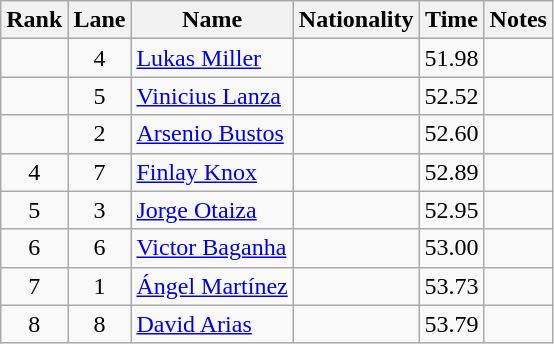<table class="wikitable sortable" style="text-align:center">
<tr>
<th>Rank</th>
<th>Lane</th>
<th>Name</th>
<th>Nationality</th>
<th>Time</th>
<th>Notes</th>
</tr>
<tr>
<td></td>
<td>4</td>
<td align="left"><a href='#'>Lukas Miller</a></td>
<td align="left"></td>
<td>51.98</td>
<td></td>
</tr>
<tr>
<td></td>
<td>5</td>
<td align="left"><a href='#'>Vinicius Lanza</a></td>
<td align="left"></td>
<td>52.52</td>
<td></td>
</tr>
<tr>
<td></td>
<td>2</td>
<td align="left"><a href='#'>Arsenio Bustos</a></td>
<td align="left"></td>
<td>52.60</td>
<td></td>
</tr>
<tr>
<td>4</td>
<td>7</td>
<td align="left"><a href='#'>Finlay Knox</a></td>
<td align="left"></td>
<td>52.89</td>
<td></td>
</tr>
<tr>
<td>5</td>
<td>3</td>
<td align="left"><a href='#'>Jorge Otaiza</a></td>
<td align="left"></td>
<td>52.95</td>
<td></td>
</tr>
<tr>
<td>6</td>
<td>6</td>
<td align="left"><a href='#'>Victor Baganha</a></td>
<td align="left"></td>
<td>53.00</td>
<td></td>
</tr>
<tr>
<td>7</td>
<td>1</td>
<td align="left"><a href='#'>Ángel Martínez</a></td>
<td align="left"></td>
<td>53.73</td>
<td></td>
</tr>
<tr>
<td>8</td>
<td>8</td>
<td align="left"><a href='#'>David Arias</a></td>
<td align="left"></td>
<td>53.79</td>
<td></td>
</tr>
</table>
